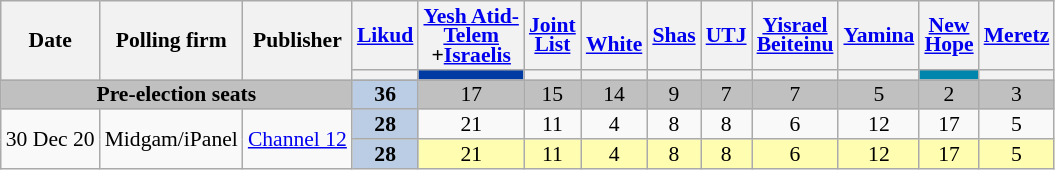<table class="wikitable sortable" style=text-align:center;font-size:90%;line-height:13px>
<tr>
<th rowspan=2>Date</th>
<th rowspan=2>Polling firm</th>
<th rowspan=2>Publisher</th>
<th><a href='#'>Likud</a></th>
<th><a href='#'>Yesh Atid-<br>Telem</a><br>+<a href='#'>Israelis</a></th>
<th><a href='#'>Joint<br>List</a></th>
<th><a href='#'><br>White</a></th>
<th><a href='#'>Shas</a></th>
<th><a href='#'>UTJ</a></th>
<th><a href='#'>Yisrael<br>Beiteinu</a></th>
<th><a href='#'>Yamina</a></th>
<th><a href='#'>New<br>Hope</a></th>
<th><a href='#'>Meretz</a></th>
</tr>
<tr>
<th style=background:></th>
<th style=background:#003BA3></th>
<th style=background:></th>
<th style=background:></th>
<th style=background:></th>
<th style=background:></th>
<th style=background:></th>
<th style=background:></th>
<th style=background:#0086AC></th>
<th style=background:></th>
</tr>
<tr style=background:silver>
<td colspan=3><strong>Pre-election seats</strong></td>
<td style=background:#BBCDE4><strong>36</strong>	</td>
<td>17					</td>
<td>15					</td>
<td>14					</td>
<td>9					</td>
<td>7					</td>
<td>7					</td>
<td>5					</td>
<td>2					</td>
<td>3					</td>
</tr>
<tr>
<td rowspan=2 data-sort-value=2020-12-30>30 Dec 20</td>
<td rowspan=2>Midgam/iPanel</td>
<td rowspan=2><a href='#'>Channel 12</a></td>
<td style=background:#BBCDE4><strong>28</strong>	</td>
<td>21					</td>
<td>11					</td>
<td>4					</td>
<td>8					</td>
<td>8					</td>
<td>6					</td>
<td>12					</td>
<td>17					</td>
<td>5					</td>
</tr>
<tr style=background:#fffdb0>
<td style=background:#BBCDE4><strong>28</strong>	</td>
<td>21					</td>
<td>11					</td>
<td>4					</td>
<td>8					</td>
<td>8					</td>
<td>6					</td>
<td>12					</td>
<td>17					</td>
<td>5					</td>
</tr>
</table>
